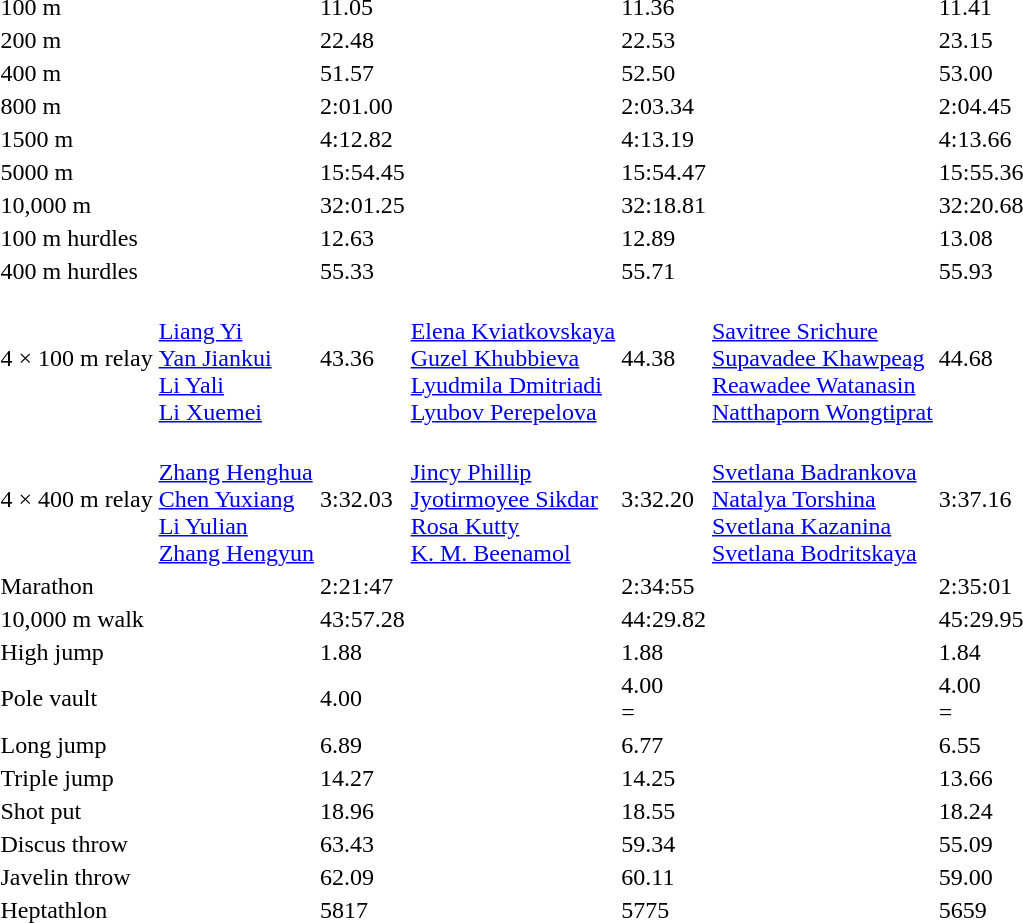<table>
<tr>
<td>100 m<br></td>
<td></td>
<td>11.05</td>
<td></td>
<td>11.36</td>
<td></td>
<td>11.41</td>
</tr>
<tr>
<td>200 m<br></td>
<td></td>
<td>22.48<br></td>
<td></td>
<td>22.53</td>
<td></td>
<td>23.15</td>
</tr>
<tr>
<td>400 m<br></td>
<td></td>
<td>51.57</td>
<td></td>
<td>52.50</td>
<td></td>
<td>53.00</td>
</tr>
<tr>
<td>800 m<br></td>
<td></td>
<td>2:01.00</td>
<td></td>
<td>2:03.34</td>
<td></td>
<td>2:04.45</td>
</tr>
<tr>
<td>1500 m<br></td>
<td></td>
<td>4:12.82</td>
<td></td>
<td>4:13.19</td>
<td></td>
<td>4:13.66</td>
</tr>
<tr>
<td>5000 m<br></td>
<td></td>
<td>15:54.45<br></td>
<td></td>
<td>15:54.47</td>
<td></td>
<td>15:55.36</td>
</tr>
<tr>
<td>10,000 m<br></td>
<td></td>
<td>32:01.25</td>
<td></td>
<td>32:18.81</td>
<td></td>
<td>32:20.68</td>
</tr>
<tr>
<td>100 m hurdles<br></td>
<td></td>
<td>12.63<br></td>
<td></td>
<td>12.89</td>
<td></td>
<td>13.08</td>
</tr>
<tr>
<td>400 m hurdles<br></td>
<td></td>
<td>55.33</td>
<td></td>
<td>55.71</td>
<td></td>
<td>55.93</td>
</tr>
<tr>
<td>4 × 100 m relay<br></td>
<td><br><a href='#'>Liang Yi</a><br><a href='#'>Yan Jiankui</a><br><a href='#'>Li Yali</a><br><a href='#'>Li Xuemei</a></td>
<td>43.36<br></td>
<td><br><a href='#'>Elena Kviatkovskaya</a><br><a href='#'>Guzel Khubbieva</a><br><a href='#'>Lyudmila Dmitriadi</a><br><a href='#'>Lyubov Perepelova</a></td>
<td>44.38</td>
<td><br><a href='#'>Savitree Srichure</a><br><a href='#'>Supavadee Khawpeag</a><br><a href='#'>Reawadee Watanasin</a><br><a href='#'>Natthaporn Wongtiprat</a></td>
<td>44.68</td>
</tr>
<tr>
<td>4 × 400 m relay<br></td>
<td><br><a href='#'>Zhang Henghua</a><br><a href='#'>Chen Yuxiang</a><br><a href='#'>Li Yulian</a><br><a href='#'>Zhang Hengyun</a></td>
<td>3:32.03</td>
<td><br><a href='#'>Jincy Phillip</a><br><a href='#'>Jyotirmoyee Sikdar</a><br><a href='#'>Rosa Kutty</a><br><a href='#'>K. M. Beenamol</a></td>
<td>3:32.20</td>
<td><br><a href='#'>Svetlana Badrankova</a><br><a href='#'>Natalya Torshina</a><br><a href='#'>Svetlana Kazanina</a><br><a href='#'>Svetlana Bodritskaya</a></td>
<td>3:37.16</td>
</tr>
<tr>
<td>Marathon<br></td>
<td></td>
<td>2:21:47<br></td>
<td></td>
<td>2:34:55</td>
<td></td>
<td>2:35:01</td>
</tr>
<tr>
<td>10,000 m walk<br></td>
<td></td>
<td>43:57.28<br></td>
<td></td>
<td>44:29.82</td>
<td></td>
<td>45:29.95</td>
</tr>
<tr>
<td>High jump<br></td>
<td></td>
<td>1.88</td>
<td></td>
<td>1.88</td>
<td></td>
<td>1.84</td>
</tr>
<tr>
<td>Pole vault<br></td>
<td></td>
<td>4.00<br></td>
<td></td>
<td>4.00<br>=</td>
<td></td>
<td>4.00<br>=</td>
</tr>
<tr>
<td>Long jump<br></td>
<td></td>
<td>6.89</td>
<td></td>
<td>6.77</td>
<td></td>
<td>6.55</td>
</tr>
<tr>
<td>Triple jump<br></td>
<td></td>
<td>14.27<br></td>
<td></td>
<td>14.25</td>
<td></td>
<td>13.66</td>
</tr>
<tr>
<td>Shot put<br></td>
<td></td>
<td>18.96</td>
<td></td>
<td>18.55</td>
<td></td>
<td>18.24</td>
</tr>
<tr>
<td>Discus throw<br></td>
<td></td>
<td>63.43</td>
<td></td>
<td>59.34</td>
<td></td>
<td>55.09</td>
</tr>
<tr>
<td>Javelin throw<br></td>
<td></td>
<td>62.09</td>
<td></td>
<td>60.11</td>
<td></td>
<td>59.00</td>
</tr>
<tr>
<td>Heptathlon<br></td>
<td></td>
<td>5817</td>
<td></td>
<td>5775</td>
<td></td>
<td>5659</td>
</tr>
</table>
